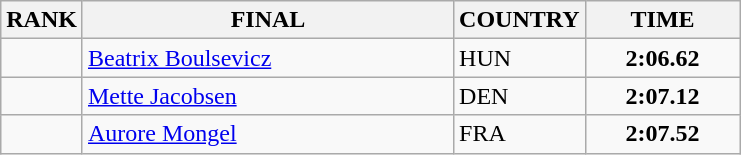<table class="wikitable">
<tr>
<th>RANK</th>
<th align="left" style="width: 15em">FINAL</th>
<th>COUNTRY</th>
<th style="width: 6em">TIME</th>
</tr>
<tr>
<td align="center"></td>
<td><a href='#'>Beatrix Boulsevicz</a></td>
<td> HUN</td>
<td align="center"><strong>2:06.62</strong></td>
</tr>
<tr>
<td align="center"></td>
<td><a href='#'>Mette Jacobsen</a></td>
<td> DEN</td>
<td align="center"><strong>2:07.12</strong></td>
</tr>
<tr>
<td align="center"></td>
<td><a href='#'>Aurore Mongel</a></td>
<td> FRA</td>
<td align="center"><strong>2:07.52</strong></td>
</tr>
</table>
